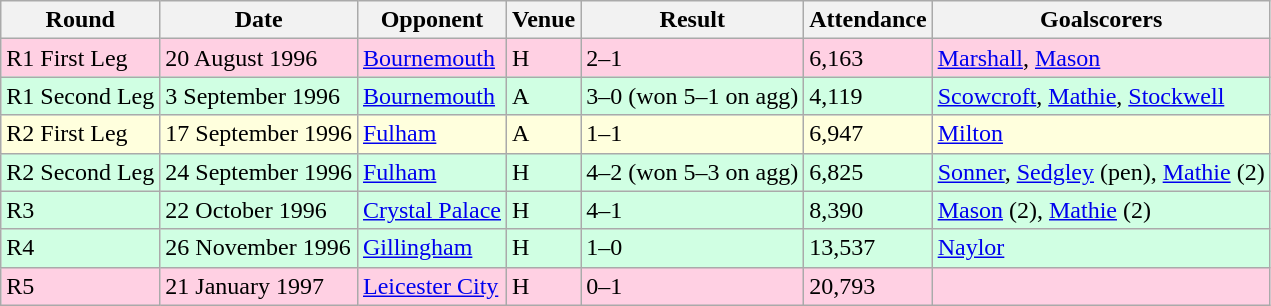<table class="wikitable">
<tr>
<th>Round</th>
<th>Date</th>
<th>Opponent</th>
<th>Venue</th>
<th>Result</th>
<th>Attendance</th>
<th>Goalscorers</th>
</tr>
<tr style="background-color: #ffd0e3;">
<td>R1 First Leg</td>
<td>20 August 1996</td>
<td><a href='#'>Bournemouth</a></td>
<td>H</td>
<td>2–1</td>
<td>6,163</td>
<td><a href='#'>Marshall</a>, <a href='#'>Mason</a></td>
</tr>
<tr style="background-color: #d0ffe3;">
<td>R1 Second Leg</td>
<td>3 September 1996</td>
<td><a href='#'>Bournemouth</a></td>
<td>A</td>
<td>3–0 (won 5–1 on agg)</td>
<td>4,119</td>
<td><a href='#'>Scowcroft</a>, <a href='#'>Mathie</a>, <a href='#'>Stockwell</a></td>
</tr>
<tr style="background-color: #ffffdd;">
<td>R2 First Leg</td>
<td>17 September 1996</td>
<td><a href='#'>Fulham</a></td>
<td>A</td>
<td>1–1</td>
<td>6,947</td>
<td><a href='#'>Milton</a></td>
</tr>
<tr style="background-color: #d0ffe3;">
<td>R2 Second Leg</td>
<td>24 September 1996</td>
<td><a href='#'>Fulham</a></td>
<td>H</td>
<td>4–2 (won 5–3 on agg)</td>
<td>6,825</td>
<td><a href='#'>Sonner</a>, <a href='#'>Sedgley</a> (pen), <a href='#'>Mathie</a> (2)</td>
</tr>
<tr style="background-color: #d0ffe3;">
<td>R3</td>
<td>22 October 1996</td>
<td><a href='#'>Crystal Palace</a></td>
<td>H</td>
<td>4–1</td>
<td>8,390</td>
<td><a href='#'>Mason</a> (2), <a href='#'>Mathie</a> (2)</td>
</tr>
<tr style="background-color: #d0ffe3;">
<td>R4</td>
<td>26 November 1996</td>
<td><a href='#'>Gillingham</a></td>
<td>H</td>
<td>1–0</td>
<td>13,537</td>
<td><a href='#'>Naylor</a></td>
</tr>
<tr style="background-color: #ffd0e3;">
<td>R5</td>
<td>21 January 1997</td>
<td><a href='#'>Leicester City</a></td>
<td>H</td>
<td>0–1</td>
<td>20,793</td>
<td></td>
</tr>
</table>
